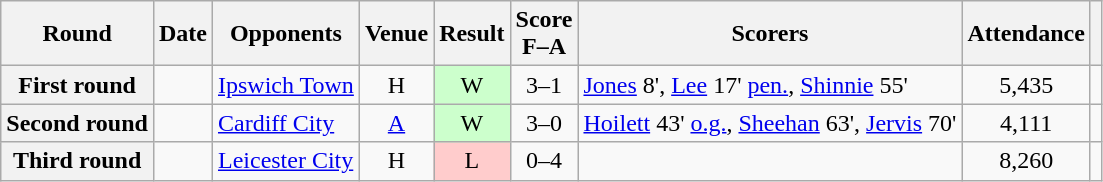<table class="wikitable sortable plainrowheaders" style=text-align:center>
<tr>
<th scope=col>Round</th>
<th scope=col>Date</th>
<th scope=col>Opponents</th>
<th scope=col>Venue</th>
<th scope=col>Result</th>
<th scope=col>Score<br>F–A</th>
<th scope=col class=unsortable>Scorers</th>
<th scope=col>Attendance</th>
<th scope=col class=unsortable></th>
</tr>
<tr>
<th scope=row>First round</th>
<td align=left></td>
<td align=left><a href='#'>Ipswich Town</a></td>
<td>H</td>
<td style=background-color:#CCFFCC>W</td>
<td>3–1</td>
<td align=left><a href='#'>Jones</a> 8', <a href='#'>Lee</a> 17' <a href='#'>pen.</a>, <a href='#'>Shinnie</a> 55'</td>
<td>5,435</td>
<td></td>
</tr>
<tr>
<th scope=row>Second round</th>
<td align=left></td>
<td align=left><a href='#'>Cardiff City</a></td>
<td><a href='#'>A</a></td>
<td style=background-color:#CCFFCC>W</td>
<td>3–0</td>
<td align=left><a href='#'>Hoilett</a> 43' <a href='#'>o.g.</a>, <a href='#'>Sheehan</a> 63', <a href='#'>Jervis</a> 70'</td>
<td>4,111</td>
<td></td>
</tr>
<tr>
<th scope=row>Third round</th>
<td align=left></td>
<td align=left><a href='#'>Leicester City</a></td>
<td>H</td>
<td style=background-color:#FFCCCC>L</td>
<td>0–4</td>
<td align=left></td>
<td>8,260</td>
<td></td>
</tr>
</table>
